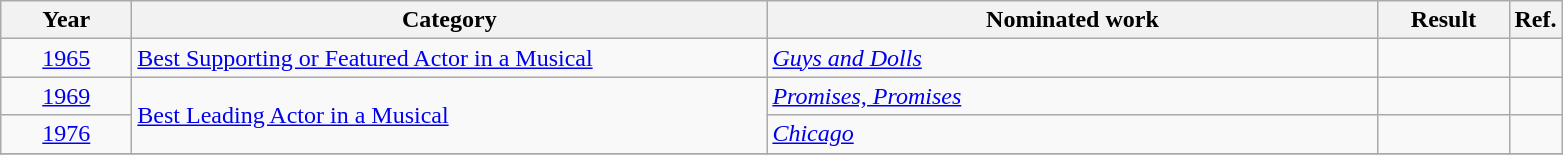<table class=wikitable>
<tr>
<th scope="col" style="width:5em;">Year</th>
<th scope="col" style="width:26em;">Category</th>
<th scope="col" style="width:25em;">Nominated work</th>
<th scope="col" style="width:5em;">Result</th>
<th>Ref.</th>
</tr>
<tr>
<td style="text-align:center;"><a href='#'>1965</a></td>
<td><a href='#'>Best Supporting or Featured Actor in a Musical</a></td>
<td><em><a href='#'>Guys and Dolls</a></em></td>
<td></td>
<td></td>
</tr>
<tr>
<td style="text-align:center;"><a href='#'>1969</a></td>
<td rowspan=2><a href='#'>Best Leading Actor in a Musical</a></td>
<td><em><a href='#'>Promises, Promises</a></em></td>
<td></td>
<td></td>
</tr>
<tr>
<td style="text-align:center;"><a href='#'>1976</a></td>
<td><em><a href='#'>Chicago</a></em></td>
<td></td>
<td></td>
</tr>
<tr>
</tr>
</table>
